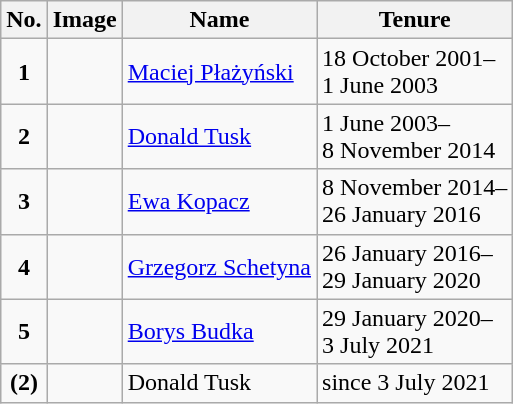<table class="wikitable">
<tr>
<th>No.</th>
<th>Image</th>
<th>Name</th>
<th>Tenure</th>
</tr>
<tr --->
<td align="center"><strong>1</strong></td>
<td></td>
<td><a href='#'>Maciej Płażyński</a></td>
<td>18 October 2001–<br>1 June 2003</td>
</tr>
<tr --->
<td align="center"><strong>2</strong></td>
<td></td>
<td><a href='#'>Donald Tusk</a></td>
<td>1 June 2003–<br>8 November 2014</td>
</tr>
<tr --->
<td align="center"><strong>3</strong></td>
<td></td>
<td><a href='#'>Ewa Kopacz</a></td>
<td>8 November 2014–<br>26 January 2016</td>
</tr>
<tr --->
<td align="center"><strong>4</strong></td>
<td></td>
<td><a href='#'>Grzegorz Schetyna</a></td>
<td>26 January 2016–<br>29 January 2020</td>
</tr>
<tr --->
<td align="center"><strong>5</strong></td>
<td></td>
<td><a href='#'>Borys Budka</a></td>
<td>29 January 2020–<br>3 July 2021</td>
</tr>
<tr --->
<td align="center"><strong>(2)</strong></td>
<td></td>
<td>Donald Tusk</td>
<td>since 3 July 2021</td>
</tr>
</table>
